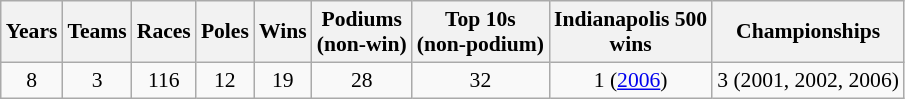<table class="wikitable" style="text-align:center; font-size:90%">
<tr>
<th>Years</th>
<th>Teams</th>
<th>Races</th>
<th>Poles</th>
<th>Wins</th>
<th>Podiums<br>(non-win)</th>
<th>Top 10s<br>(non-podium)</th>
<th>Indianapolis 500<br> wins</th>
<th>Championships</th>
</tr>
<tr>
<td>8</td>
<td>3</td>
<td>116</td>
<td>12</td>
<td>19</td>
<td>28</td>
<td>32</td>
<td>1 (<a href='#'>2006</a>)</td>
<td>3 (2001, 2002, 2006)</td>
</tr>
</table>
